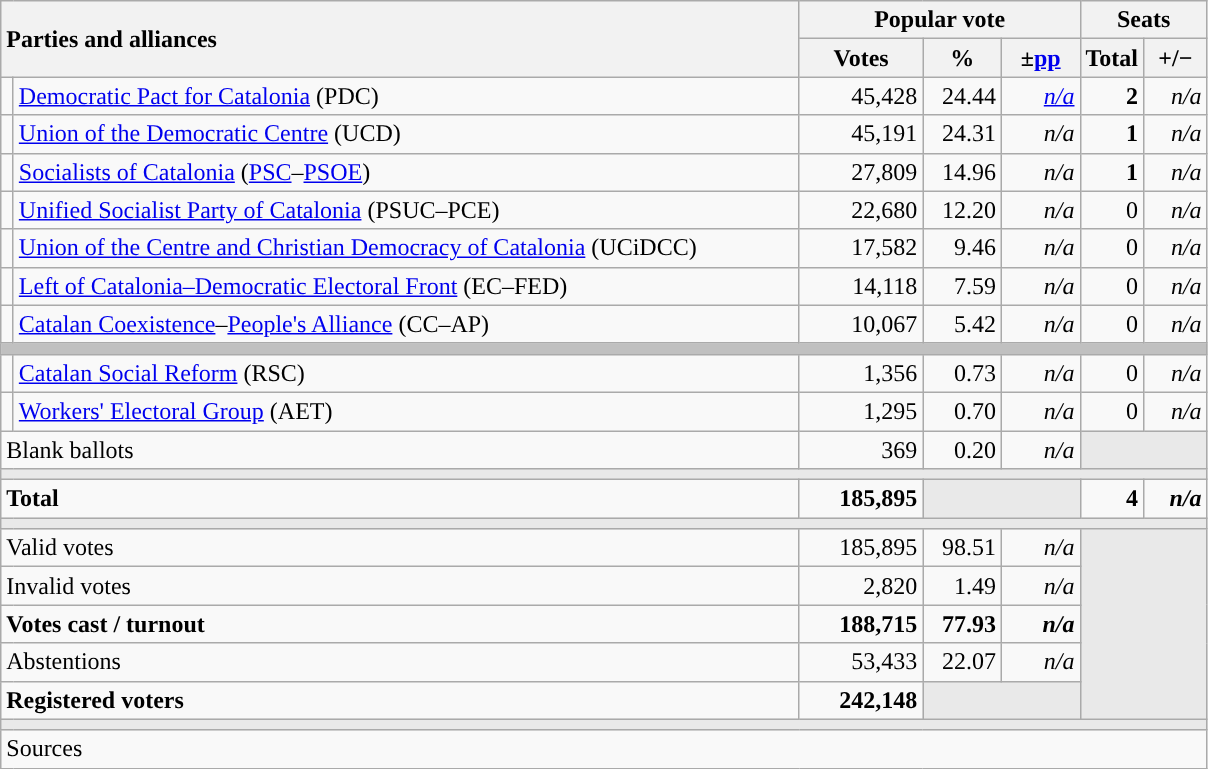<table class="wikitable" style="text-align:right;">
<tr>
<th style="text-align:left;" rowspan="2" colspan="2" width="525">Parties and alliances</th>
<th colspan="3">Popular vote</th>
<th colspan="2">Seats</th>
</tr>
<tr>
<th width="75">Votes</th>
<th width="45">%</th>
<th width="45">±<a href='#'>pp</a></th>
<th width="35">Total</th>
<th width="35">+/−</th>
</tr>
<tr>
<td width="1" style="color:inherit;background:"></td>
<td align="left"><a href='#'>Democratic Pact for Catalonia</a> (PDC)</td>
<td>45,428</td>
<td>24.44</td>
<td><em><a href='#'>n/a</a></em></td>
<td><strong>2</strong></td>
<td><em>n/a</em></td>
</tr>
<tr>
<td style="color:inherit;background:"></td>
<td align="left"><a href='#'>Union of the Democratic Centre</a> (UCD)</td>
<td>45,191</td>
<td>24.31</td>
<td><em>n/a</em></td>
<td><strong>1</strong></td>
<td><em>n/a</em></td>
</tr>
<tr>
<td style="color:inherit;background:"></td>
<td align="left"><a href='#'>Socialists of Catalonia</a> (<a href='#'>PSC</a>–<a href='#'>PSOE</a>)</td>
<td>27,809</td>
<td>14.96</td>
<td><em>n/a</em></td>
<td><strong>1</strong></td>
<td><em>n/a</em></td>
</tr>
<tr>
<td style="color:inherit;background:"></td>
<td align="left"><a href='#'>Unified Socialist Party of Catalonia</a> (PSUC–PCE)</td>
<td>22,680</td>
<td>12.20</td>
<td><em>n/a</em></td>
<td>0</td>
<td><em>n/a</em></td>
</tr>
<tr>
<td style="color:inherit;background:"></td>
<td align="left"><a href='#'>Union of the Centre and Christian Democracy of Catalonia</a> (UCiDCC)</td>
<td>17,582</td>
<td>9.46</td>
<td><em>n/a</em></td>
<td>0</td>
<td><em>n/a</em></td>
</tr>
<tr>
<td style="color:inherit;background:"></td>
<td align="left"><a href='#'>Left of Catalonia–Democratic Electoral Front</a> (EC–FED)</td>
<td>14,118</td>
<td>7.59</td>
<td><em>n/a</em></td>
<td>0</td>
<td><em>n/a</em></td>
</tr>
<tr>
<td style="color:inherit;background:"></td>
<td align="left"><a href='#'>Catalan Coexistence</a>–<a href='#'>People's Alliance</a> (CC–AP)</td>
<td>10,067</td>
<td>5.42</td>
<td><em>n/a</em></td>
<td>0</td>
<td><em>n/a</em></td>
</tr>
<tr>
<td colspan="7" bgcolor="#C0C0C0"></td>
</tr>
<tr>
<td style="color:inherit;background:"></td>
<td align="left"><a href='#'>Catalan Social Reform</a> (RSC)</td>
<td>1,356</td>
<td>0.73</td>
<td><em>n/a</em></td>
<td>0</td>
<td><em>n/a</em></td>
</tr>
<tr>
<td style="color:inherit;background:"></td>
<td align="left"><a href='#'>Workers' Electoral Group</a> (AET)</td>
<td>1,295</td>
<td>0.70</td>
<td><em>n/a</em></td>
<td>0</td>
<td><em>n/a</em></td>
</tr>
<tr>
<td align="left" colspan="2">Blank ballots</td>
<td>369</td>
<td>0.20</td>
<td><em>n/a</em></td>
<td bgcolor="#E9E9E9" colspan="2"></td>
</tr>
<tr>
<td colspan="7" bgcolor="#E9E9E9"></td>
</tr>
<tr style="font-weight:bold;">
<td align="left" colspan="2">Total</td>
<td>185,895</td>
<td bgcolor="#E9E9E9" colspan="2"></td>
<td>4</td>
<td><em>n/a</em></td>
</tr>
<tr>
<td colspan="7" bgcolor="#E9E9E9"></td>
</tr>
<tr>
<td align="left" colspan="2">Valid votes</td>
<td>185,895</td>
<td>98.51</td>
<td><em>n/a</em></td>
<td bgcolor="#E9E9E9" colspan="2" rowspan="5"></td>
</tr>
<tr>
<td align="left" colspan="2">Invalid votes</td>
<td>2,820</td>
<td>1.49</td>
<td><em>n/a</em></td>
</tr>
<tr style="font-weight:bold;">
<td align="left" colspan="2">Votes cast / turnout</td>
<td>188,715</td>
<td>77.93</td>
<td><em>n/a</em></td>
</tr>
<tr>
<td align="left" colspan="2">Abstentions</td>
<td>53,433</td>
<td>22.07</td>
<td><em>n/a</em></td>
</tr>
<tr style="font-weight:bold;">
<td align="left" colspan="2">Registered voters</td>
<td>242,148</td>
<td bgcolor="#E9E9E9" colspan="2"></td>
</tr>
<tr>
<td colspan="7" bgcolor="#E9E9E9"></td>
</tr>
<tr>
<td align="left" colspan="7">Sources</td>
</tr>
</table>
